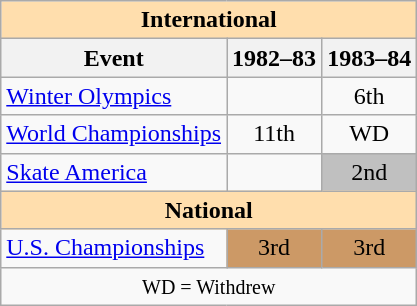<table class="wikitable" style="text-align:center">
<tr>
<th style="background-color: #ffdead; " colspan=3 align=center>International</th>
</tr>
<tr>
<th>Event</th>
<th>1982–83</th>
<th>1983–84</th>
</tr>
<tr>
<td align=left><a href='#'>Winter Olympics</a></td>
<td></td>
<td>6th</td>
</tr>
<tr>
<td align=left><a href='#'>World Championships</a></td>
<td>11th</td>
<td>WD</td>
</tr>
<tr>
<td align=left><a href='#'>Skate America</a></td>
<td></td>
<td bgcolor=silver>2nd</td>
</tr>
<tr>
<th style="background-color: #ffdead; " colspan=3 align=center>National</th>
</tr>
<tr>
<td align=left><a href='#'>U.S. Championships</a></td>
<td bgcolor=cc9966>3rd</td>
<td bgcolor=cc9966>3rd</td>
</tr>
<tr>
<td colspan=3 align=center><small> WD = Withdrew </small></td>
</tr>
</table>
